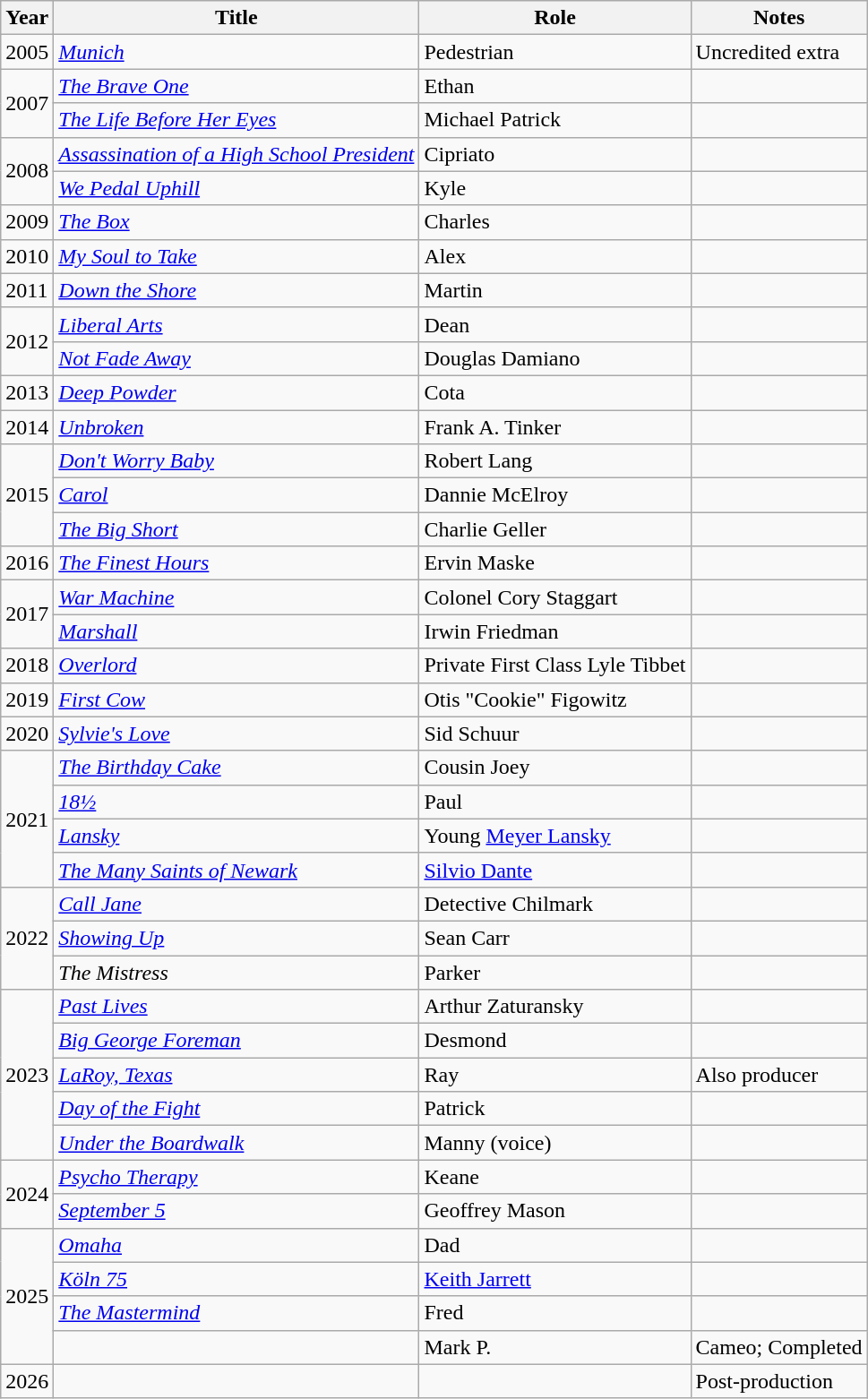<table class="wikitable sortable">
<tr>
<th>Year</th>
<th>Title</th>
<th>Role</th>
<th class="unsortable">Notes</th>
</tr>
<tr>
<td>2005</td>
<td><em><a href='#'>Munich</a></em></td>
<td>Pedestrian</td>
<td>Uncredited extra</td>
</tr>
<tr>
<td rowspan="2">2007</td>
<td><em><a href='#'>The Brave One</a></em></td>
<td>Ethan</td>
<td></td>
</tr>
<tr>
<td><em><a href='#'>The Life Before Her Eyes</a></em></td>
<td>Michael Patrick</td>
<td></td>
</tr>
<tr>
<td rowspan="2">2008</td>
<td><em><a href='#'>Assassination of a High School President</a></em></td>
<td>Cipriato</td>
<td></td>
</tr>
<tr>
<td><em><a href='#'>We Pedal Uphill</a></em></td>
<td>Kyle</td>
<td></td>
</tr>
<tr>
<td>2009</td>
<td><em><a href='#'>The Box</a></em></td>
<td>Charles</td>
<td></td>
</tr>
<tr>
<td>2010</td>
<td><em><a href='#'>My Soul to Take</a></em></td>
<td>Alex</td>
<td></td>
</tr>
<tr>
<td>2011</td>
<td><em><a href='#'>Down the Shore</a></em></td>
<td>Martin</td>
<td></td>
</tr>
<tr>
<td rowspan="2">2012</td>
<td><em><a href='#'>Liberal Arts</a></em></td>
<td>Dean</td>
<td></td>
</tr>
<tr>
<td><em><a href='#'>Not Fade Away</a></em></td>
<td>Douglas Damiano</td>
<td></td>
</tr>
<tr>
<td>2013</td>
<td><em><a href='#'>Deep Powder</a></em></td>
<td>Cota</td>
<td></td>
</tr>
<tr>
<td>2014</td>
<td><em><a href='#'>Unbroken</a></em></td>
<td>Frank A. Tinker</td>
<td></td>
</tr>
<tr>
<td rowspan="3">2015</td>
<td><em><a href='#'>Don't Worry Baby</a></em></td>
<td>Robert Lang</td>
<td></td>
</tr>
<tr>
<td><em><a href='#'>Carol</a></em></td>
<td>Dannie McElroy</td>
<td></td>
</tr>
<tr>
<td><em><a href='#'>The Big Short</a></em></td>
<td>Charlie Geller</td>
<td></td>
</tr>
<tr>
<td>2016</td>
<td><em><a href='#'>The Finest Hours</a></em></td>
<td>Ervin Maske</td>
<td></td>
</tr>
<tr>
<td rowspan="2">2017</td>
<td><em><a href='#'>War Machine</a></em></td>
<td>Colonel Cory Staggart</td>
<td></td>
</tr>
<tr>
<td><em><a href='#'>Marshall</a></em></td>
<td>Irwin Friedman</td>
<td></td>
</tr>
<tr>
<td>2018</td>
<td><em><a href='#'>Overlord</a></em></td>
<td>Private First Class Lyle Tibbet</td>
<td></td>
</tr>
<tr>
<td>2019</td>
<td><em><a href='#'>First Cow</a></em></td>
<td>Otis "Cookie" Figowitz</td>
<td></td>
</tr>
<tr>
<td>2020</td>
<td><em><a href='#'>Sylvie's Love</a></em></td>
<td>Sid Schuur</td>
<td></td>
</tr>
<tr>
<td rowspan="4">2021</td>
<td><em><a href='#'>The Birthday Cake</a></em></td>
<td>Cousin Joey</td>
<td></td>
</tr>
<tr>
<td><em><a href='#'>18½</a></em></td>
<td>Paul</td>
<td></td>
</tr>
<tr>
<td><em><a href='#'>Lansky</a></em></td>
<td>Young <a href='#'>Meyer Lansky</a></td>
<td></td>
</tr>
<tr>
<td><em><a href='#'>The Many Saints of Newark</a></em></td>
<td><a href='#'>Silvio Dante</a></td>
<td></td>
</tr>
<tr>
<td rowspan="3">2022</td>
<td><em><a href='#'>Call Jane</a></em></td>
<td>Detective Chilmark</td>
<td></td>
</tr>
<tr>
<td><em><a href='#'>Showing Up</a></em></td>
<td>Sean Carr</td>
<td></td>
</tr>
<tr>
<td><em>The Mistress</em></td>
<td>Parker</td>
<td></td>
</tr>
<tr>
<td rowspan="5">2023</td>
<td><em><a href='#'>Past Lives</a></em></td>
<td>Arthur Zaturansky</td>
<td></td>
</tr>
<tr>
<td><em><a href='#'>Big George Foreman</a></em></td>
<td>Desmond</td>
<td></td>
</tr>
<tr>
<td><em><a href='#'>LaRoy, Texas</a></em></td>
<td>Ray</td>
<td>Also producer</td>
</tr>
<tr>
<td><em><a href='#'>Day of the Fight</a></em></td>
<td>Patrick</td>
<td></td>
</tr>
<tr>
<td><em><a href='#'>Under the Boardwalk</a></em></td>
<td>Manny (voice)</td>
<td></td>
</tr>
<tr>
<td rowspan="2">2024</td>
<td><em><a href='#'>Psycho Therapy</a></em></td>
<td>Keane</td>
<td></td>
</tr>
<tr>
<td><em><a href='#'>September 5</a></em></td>
<td>Geoffrey Mason</td>
<td></td>
</tr>
<tr>
<td rowspan="4">2025</td>
<td><em><a href='#'>Omaha</a></em></td>
<td>Dad</td>
<td></td>
</tr>
<tr>
<td><em><a href='#'>Köln 75</a></em></td>
<td><a href='#'>Keith Jarrett</a></td>
<td></td>
</tr>
<tr>
<td><em><a href='#'>The Mastermind</a></em></td>
<td>Fred</td>
<td></td>
</tr>
<tr>
<td></td>
<td>Mark P.</td>
<td>Cameo; Completed</td>
</tr>
<tr>
<td>2026</td>
<td></td>
<td></td>
<td>Post-production</td>
</tr>
</table>
